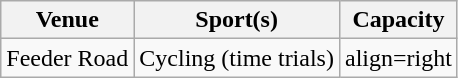<table class="wikitable sortable">
<tr>
<th>Venue</th>
<th>Sport(s)</th>
<th>Capacity</th>
</tr>
<tr>
<td>Feeder Road</td>
<td>Cycling (time trials)</td>
<td>align=right </td>
</tr>
</table>
